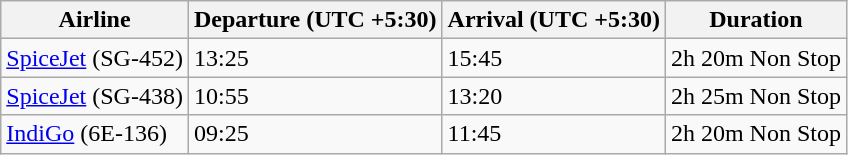<table class="wikitable" border="1">
<tr>
<th>Airline</th>
<th>Departure (UTC +5:30)</th>
<th>Arrival (UTC +5:30)</th>
<th>Duration</th>
</tr>
<tr>
<td><a href='#'>SpiceJet</a> (SG-452)</td>
<td>13:25</td>
<td>15:45</td>
<td rowspan="1">2h 20m Non Stop</td>
</tr>
<tr>
<td><a href='#'>SpiceJet</a> (SG-438)</td>
<td>10:55</td>
<td>13:20</td>
<td rowspan="1">2h 25m Non Stop</td>
</tr>
<tr>
<td><a href='#'>IndiGo</a> (6E-136)</td>
<td>09:25</td>
<td>11:45</td>
<td rowspan="1">2h 20m Non Stop</td>
</tr>
</table>
